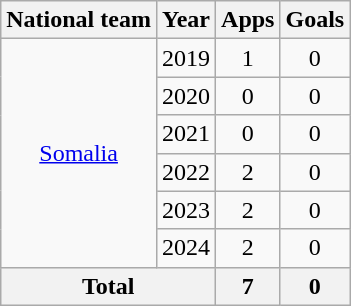<table class="wikitable" style="text-align:center">
<tr>
<th>National team</th>
<th>Year</th>
<th>Apps</th>
<th>Goals</th>
</tr>
<tr>
<td rowspan="6"><a href='#'>Somalia</a></td>
<td>2019</td>
<td>1</td>
<td>0</td>
</tr>
<tr>
<td>2020</td>
<td>0</td>
<td>0</td>
</tr>
<tr>
<td>2021</td>
<td>0</td>
<td>0</td>
</tr>
<tr>
<td>2022</td>
<td>2</td>
<td>0</td>
</tr>
<tr>
<td>2023</td>
<td>2</td>
<td>0</td>
</tr>
<tr>
<td>2024</td>
<td>2</td>
<td>0</td>
</tr>
<tr>
<th colspan="2">Total</th>
<th>7</th>
<th>0</th>
</tr>
</table>
